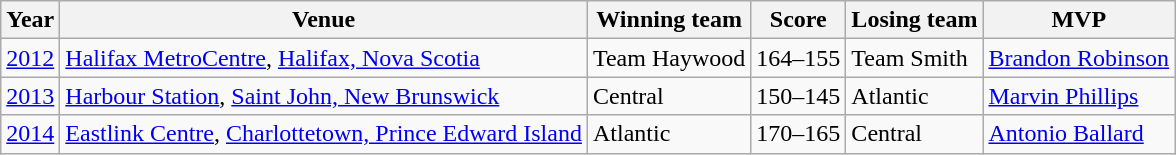<table class="wikitable">
<tr>
<th>Year</th>
<th>Venue</th>
<th>Winning team</th>
<th>Score</th>
<th>Losing team</th>
<th>MVP</th>
</tr>
<tr>
<td><a href='#'>2012</a></td>
<td><a href='#'>Halifax MetroCentre</a>, <a href='#'>Halifax, Nova Scotia</a></td>
<td>Team Haywood</td>
<td>164–155</td>
<td>Team Smith</td>
<td><a href='#'>Brandon Robinson</a></td>
</tr>
<tr>
<td><a href='#'>2013</a></td>
<td><a href='#'>Harbour Station</a>, <a href='#'>Saint John, New Brunswick</a></td>
<td>Central</td>
<td>150–145</td>
<td>Atlantic</td>
<td><a href='#'>Marvin Phillips</a></td>
</tr>
<tr>
<td><a href='#'>2014</a></td>
<td><a href='#'>Eastlink Centre</a>, <a href='#'>Charlottetown, Prince Edward Island</a></td>
<td>Atlantic</td>
<td>170–165</td>
<td>Central</td>
<td><a href='#'>Antonio Ballard</a></td>
</tr>
</table>
